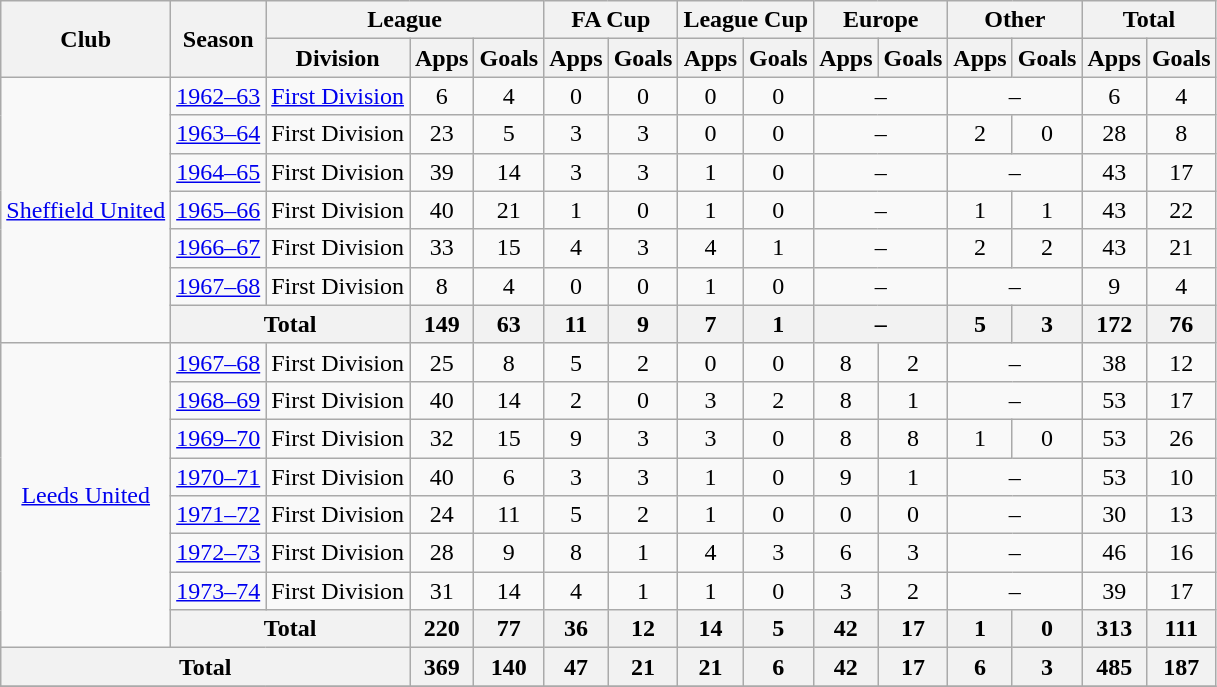<table class=wikitable style="text-align: center;">
<tr>
<th rowspan="2">Club</th>
<th rowspan="2">Season</th>
<th colspan="3">League</th>
<th colspan="2">FA Cup</th>
<th colspan="2">League Cup</th>
<th colspan="2">Europe</th>
<th colspan="2">Other</th>
<th colspan="2">Total</th>
</tr>
<tr>
<th>Division</th>
<th>Apps</th>
<th>Goals</th>
<th>Apps</th>
<th>Goals</th>
<th>Apps</th>
<th>Goals</th>
<th>Apps</th>
<th>Goals</th>
<th>Apps</th>
<th>Goals</th>
<th>Apps</th>
<th>Goals</th>
</tr>
<tr>
<td rowspan="7"><a href='#'>Sheffield United</a></td>
<td><a href='#'>1962–63</a></td>
<td><a href='#'>First Division</a></td>
<td>6</td>
<td>4</td>
<td>0</td>
<td>0</td>
<td>0</td>
<td>0</td>
<td colspan="2">–</td>
<td colspan="2">–</td>
<td>6</td>
<td>4</td>
</tr>
<tr>
<td><a href='#'>1963–64</a></td>
<td>First Division</td>
<td>23</td>
<td>5</td>
<td>3</td>
<td>3</td>
<td>0</td>
<td>0</td>
<td colspan="2">–</td>
<td>2</td>
<td>0</td>
<td>28</td>
<td>8</td>
</tr>
<tr>
<td><a href='#'>1964–65</a></td>
<td>First Division</td>
<td>39</td>
<td>14</td>
<td>3</td>
<td>3</td>
<td>1</td>
<td>0</td>
<td colspan="2">–</td>
<td colspan="2">–</td>
<td>43</td>
<td>17</td>
</tr>
<tr>
<td><a href='#'>1965–66</a></td>
<td>First Division</td>
<td>40</td>
<td>21</td>
<td>1</td>
<td>0</td>
<td>1</td>
<td>0</td>
<td colspan="2">–</td>
<td>1</td>
<td>1</td>
<td>43</td>
<td>22</td>
</tr>
<tr>
<td><a href='#'>1966–67</a></td>
<td>First Division</td>
<td>33</td>
<td>15</td>
<td>4</td>
<td>3</td>
<td>4</td>
<td>1</td>
<td colspan="2">–</td>
<td>2</td>
<td>2</td>
<td>43</td>
<td>21</td>
</tr>
<tr>
<td><a href='#'>1967–68</a></td>
<td>First Division</td>
<td>8</td>
<td>4</td>
<td>0</td>
<td>0</td>
<td>1</td>
<td>0</td>
<td colspan="2">–</td>
<td colspan="2">–</td>
<td>9</td>
<td>4</td>
</tr>
<tr>
<th colspan="2">Total</th>
<th>149</th>
<th>63</th>
<th>11</th>
<th>9</th>
<th>7</th>
<th>1</th>
<th colspan="2">–</th>
<th>5</th>
<th>3</th>
<th>172</th>
<th>76</th>
</tr>
<tr>
<td rowspan="8"><a href='#'>Leeds United</a></td>
<td><a href='#'>1967–68</a></td>
<td>First Division</td>
<td>25</td>
<td>8</td>
<td>5</td>
<td>2</td>
<td>0</td>
<td>0</td>
<td>8</td>
<td>2</td>
<td colspan="2">–</td>
<td>38</td>
<td>12</td>
</tr>
<tr>
<td><a href='#'>1968–69</a></td>
<td>First Division</td>
<td>40</td>
<td>14</td>
<td>2</td>
<td>0</td>
<td>3</td>
<td>2</td>
<td>8</td>
<td>1</td>
<td colspan="2">–</td>
<td>53</td>
<td>17</td>
</tr>
<tr>
<td><a href='#'>1969–70</a></td>
<td>First Division</td>
<td>32</td>
<td>15</td>
<td>9</td>
<td>3</td>
<td>3</td>
<td>0</td>
<td>8</td>
<td>8</td>
<td>1</td>
<td>0</td>
<td>53</td>
<td>26</td>
</tr>
<tr>
<td><a href='#'>1970–71</a></td>
<td>First Division</td>
<td>40</td>
<td>6</td>
<td>3</td>
<td>3</td>
<td>1</td>
<td>0</td>
<td>9</td>
<td>1</td>
<td colspan="2">–</td>
<td>53</td>
<td>10</td>
</tr>
<tr>
<td><a href='#'>1971–72</a></td>
<td>First Division</td>
<td>24</td>
<td>11</td>
<td>5</td>
<td>2</td>
<td>1</td>
<td>0</td>
<td>0</td>
<td>0</td>
<td colspan="2">–</td>
<td>30</td>
<td>13</td>
</tr>
<tr>
<td><a href='#'>1972–73</a></td>
<td>First Division</td>
<td>28</td>
<td>9</td>
<td>8</td>
<td>1</td>
<td>4</td>
<td>3</td>
<td>6</td>
<td>3</td>
<td colspan="2">–</td>
<td>46</td>
<td>16</td>
</tr>
<tr>
<td><a href='#'>1973–74</a></td>
<td>First Division</td>
<td>31</td>
<td>14</td>
<td>4</td>
<td>1</td>
<td>1</td>
<td>0</td>
<td>3</td>
<td>2</td>
<td colspan="2">–</td>
<td>39</td>
<td>17</td>
</tr>
<tr>
<th colspan="2">Total</th>
<th>220</th>
<th>77</th>
<th>36</th>
<th>12</th>
<th>14</th>
<th>5</th>
<th>42</th>
<th>17</th>
<th>1</th>
<th>0</th>
<th>313</th>
<th>111</th>
</tr>
<tr>
<th colspan="3">Total</th>
<th>369</th>
<th>140</th>
<th>47</th>
<th>21</th>
<th>21</th>
<th>6</th>
<th>42</th>
<th>17</th>
<th>6</th>
<th>3</th>
<th>485</th>
<th>187</th>
</tr>
<tr>
</tr>
</table>
